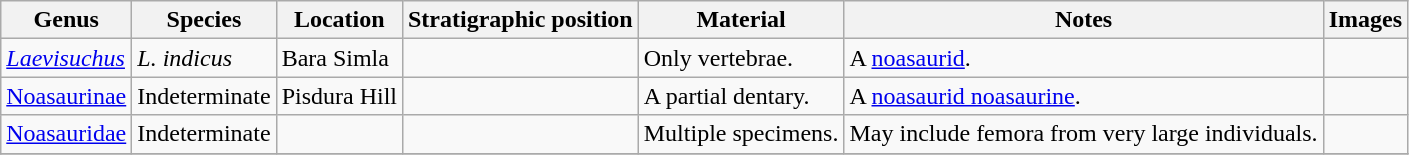<table class="wikitable" align="center">
<tr>
<th>Genus</th>
<th>Species</th>
<th>Location</th>
<th>Stratigraphic position</th>
<th>Material</th>
<th>Notes</th>
<th>Images</th>
</tr>
<tr>
<td><em><a href='#'>Laevisuchus</a></em></td>
<td><em>L. indicus</em></td>
<td>Bara Simla</td>
<td></td>
<td>Only vertebrae.</td>
<td>A <a href='#'>noasaurid</a>.</td>
<td></td>
</tr>
<tr>
<td><a href='#'>Noasaurinae</a></td>
<td>Indeterminate</td>
<td>Pisdura Hill</td>
<td></td>
<td>A partial dentary.</td>
<td>A <a href='#'>noasaurid noasaurine</a>.</td>
<td></td>
</tr>
<tr>
<td><a href='#'>Noasauridae</a></td>
<td>Indeterminate</td>
<td></td>
<td></td>
<td>Multiple specimens.</td>
<td>May include femora from very large individuals.</td>
<td></td>
</tr>
<tr>
</tr>
</table>
